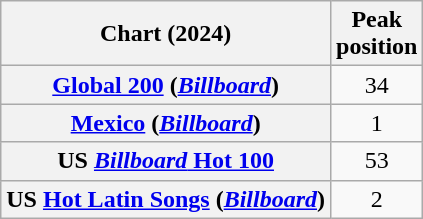<table class="wikitable sortable plainrowheaders" style="text-align:center">
<tr>
<th scope="col">Chart (2024)</th>
<th scope="col">Peak<br>position</th>
</tr>
<tr>
<th scope="row"><a href='#'>Global 200</a> (<em><a href='#'>Billboard</a></em>)</th>
<td>34</td>
</tr>
<tr>
<th scope="row"><a href='#'>Mexico</a> (<em><a href='#'>Billboard</a></em>)</th>
<td>1</td>
</tr>
<tr>
<th scope="row">US <a href='#'><em>Billboard</em> Hot 100</a></th>
<td>53</td>
</tr>
<tr>
<th scope="row">US <a href='#'>Hot Latin Songs</a> (<em><a href='#'>Billboard</a></em>)</th>
<td>2</td>
</tr>
</table>
